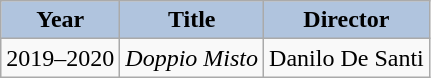<table class="wikitable">
<tr>
<th style="background:#B0C4DE;">Year</th>
<th style="background:#B0C4DE;">Title</th>
<th style="background:#B0C4DE;">Director</th>
</tr>
<tr>
<td>2019–2020</td>
<td><em>Doppio Misto</em></td>
<td>Danilo De Santi</td>
</tr>
</table>
